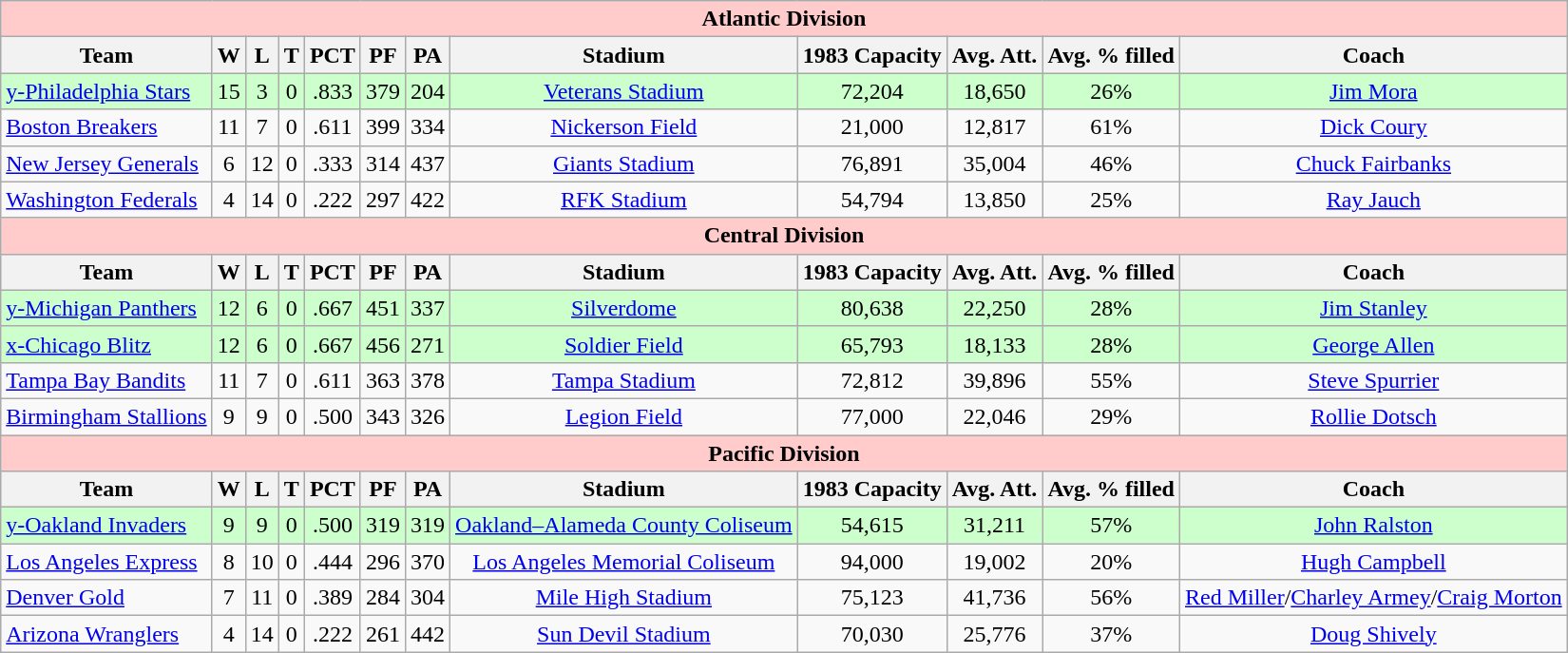<table class="wikitable">
<tr style="background:#ffcbcb;">
<td colspan="12" style="text-align:center;"><strong>Atlantic Division</strong></td>
</tr>
<tr style="background:#efefef;">
<th>Team</th>
<th>W</th>
<th>L</th>
<th>T</th>
<th>PCT</th>
<th>PF</th>
<th>PA</th>
<th>Stadium</th>
<th>1983 Capacity</th>
<th>Avg. Att.</th>
<th>Avg. % filled</th>
<th>Coach</th>
</tr>
<tr style="text-align:center; background:#cfc;">
<td align="left"><a href='#'>y-Philadelphia Stars</a></td>
<td>15</td>
<td>3</td>
<td>0</td>
<td>.833</td>
<td>379</td>
<td>204</td>
<td><a href='#'>Veterans Stadium</a></td>
<td>72,204</td>
<td>18,650</td>
<td>26%</td>
<td><a href='#'>Jim Mora</a></td>
</tr>
<tr style="text-align:center;">
<td align="left"><a href='#'>Boston Breakers</a></td>
<td>11</td>
<td>7</td>
<td>0</td>
<td>.611</td>
<td>399</td>
<td>334</td>
<td><a href='#'>Nickerson Field</a></td>
<td>21,000</td>
<td>12,817</td>
<td>61%</td>
<td><a href='#'>Dick Coury</a></td>
</tr>
<tr style="text-align:center;">
<td align="left"><a href='#'>New Jersey Generals</a></td>
<td>6</td>
<td>12</td>
<td>0</td>
<td>.333</td>
<td>314</td>
<td>437</td>
<td><a href='#'>Giants Stadium</a></td>
<td>76,891</td>
<td>35,004</td>
<td>46%</td>
<td><a href='#'>Chuck Fairbanks</a></td>
</tr>
<tr style="text-align:center;">
<td align="left"><a href='#'>Washington Federals</a></td>
<td>4</td>
<td>14</td>
<td>0</td>
<td>.222</td>
<td>297</td>
<td>422</td>
<td><a href='#'>RFK Stadium</a></td>
<td>54,794</td>
<td>13,850</td>
<td>25%</td>
<td><a href='#'>Ray Jauch</a></td>
</tr>
<tr style="background:#ffcbcb;">
<td colspan="12" style="text-align:center;"><strong>Central Division</strong></td>
</tr>
<tr style="background:#efefef;">
<th>Team</th>
<th>W</th>
<th>L</th>
<th>T</th>
<th>PCT</th>
<th>PF</th>
<th>PA</th>
<th>Stadium</th>
<th>1983 Capacity</th>
<th>Avg. Att.</th>
<th>Avg. % filled</th>
<th>Coach</th>
</tr>
<tr style="text-align:center; background:#cfc;">
<td align="left"><a href='#'>y-Michigan Panthers</a></td>
<td>12</td>
<td>6</td>
<td>0</td>
<td>.667</td>
<td>451</td>
<td>337</td>
<td><a href='#'>Silverdome</a></td>
<td>80,638</td>
<td>22,250</td>
<td>28%</td>
<td><a href='#'>Jim Stanley</a></td>
</tr>
<tr style="text-align:center; background:#cfc;">
<td align="left"><a href='#'>x-Chicago Blitz</a></td>
<td>12</td>
<td>6</td>
<td>0</td>
<td>.667</td>
<td>456</td>
<td>271</td>
<td><a href='#'>Soldier Field</a></td>
<td>65,793</td>
<td>18,133</td>
<td>28%</td>
<td><a href='#'>George Allen</a></td>
</tr>
<tr style="text-align:center;">
<td align="left"><a href='#'>Tampa Bay Bandits</a></td>
<td>11</td>
<td>7</td>
<td>0</td>
<td>.611</td>
<td>363</td>
<td>378</td>
<td><a href='#'>Tampa Stadium</a></td>
<td>72,812</td>
<td>39,896</td>
<td>55%</td>
<td><a href='#'>Steve Spurrier</a></td>
</tr>
<tr style="text-align:center;">
<td align="left"><a href='#'>Birmingham Stallions</a></td>
<td>9</td>
<td>9</td>
<td>0</td>
<td>.500</td>
<td>343</td>
<td>326</td>
<td><a href='#'>Legion Field</a></td>
<td>77,000</td>
<td>22,046</td>
<td>29%</td>
<td><a href='#'>Rollie Dotsch</a></td>
</tr>
<tr style="background:#ffcbcb;">
<td colspan="12" style="text-align:center;"><strong>Pacific Division</strong></td>
</tr>
<tr style="background:#efefef;">
<th>Team</th>
<th>W</th>
<th>L</th>
<th>T</th>
<th>PCT</th>
<th>PF</th>
<th>PA</th>
<th>Stadium</th>
<th>1983 Capacity</th>
<th>Avg. Att.</th>
<th>Avg. % filled</th>
<th>Coach</th>
</tr>
<tr style="text-align:center; background:#cfc;">
<td align="left"><a href='#'>y-Oakland Invaders</a></td>
<td>9</td>
<td>9</td>
<td>0</td>
<td>.500</td>
<td>319</td>
<td>319</td>
<td><a href='#'>Oakland–Alameda County Coliseum</a></td>
<td>54,615</td>
<td>31,211</td>
<td>57%</td>
<td><a href='#'>John Ralston</a></td>
</tr>
<tr style="text-align:center;">
<td align="left"><a href='#'>Los Angeles Express</a></td>
<td>8</td>
<td>10</td>
<td>0</td>
<td>.444</td>
<td>296</td>
<td>370</td>
<td><a href='#'>Los Angeles Memorial Coliseum</a></td>
<td>94,000</td>
<td>19,002</td>
<td>20%</td>
<td><a href='#'>Hugh Campbell</a></td>
</tr>
<tr style="text-align:center;">
<td align="left"><a href='#'>Denver Gold</a></td>
<td>7</td>
<td>11</td>
<td>0</td>
<td>.389</td>
<td>284</td>
<td>304</td>
<td><a href='#'>Mile High Stadium</a></td>
<td>75,123</td>
<td>41,736</td>
<td>56%</td>
<td><a href='#'>Red Miller</a>/<a href='#'>Charley Armey</a>/<a href='#'>Craig Morton</a></td>
</tr>
<tr style="text-align:center;">
<td align="left"><a href='#'>Arizona Wranglers</a></td>
<td>4</td>
<td>14</td>
<td>0</td>
<td>.222</td>
<td>261</td>
<td>442</td>
<td><a href='#'>Sun Devil Stadium</a></td>
<td>70,030</td>
<td>25,776</td>
<td>37%</td>
<td><a href='#'>Doug Shively</a></td>
</tr>
</table>
